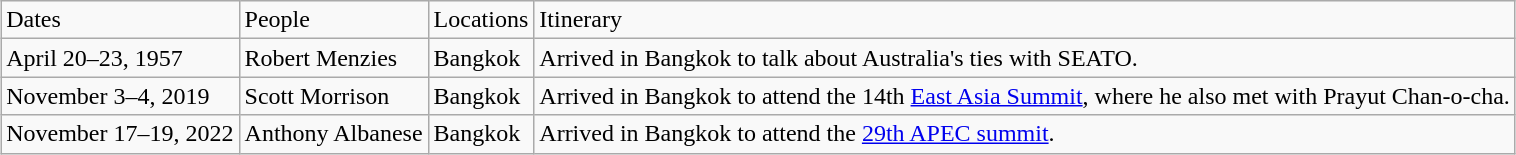<table class="wikitable" style="margin:1em auto 1em auto">
<tr>
<td>Dates</td>
<td>People</td>
<td>Locations</td>
<td>Itinerary</td>
</tr>
<tr>
<td>April 20–23, 1957</td>
<td>Robert Menzies</td>
<td>Bangkok</td>
<td>Arrived in Bangkok to talk about Australia's ties with SEATO.</td>
</tr>
<tr>
<td>November 3–4, 2019</td>
<td>Scott Morrison</td>
<td>Bangkok</td>
<td>Arrived in Bangkok to attend the 14th <a href='#'>East Asia Summit</a>, where he also met with Prayut Chan-o-cha.</td>
</tr>
<tr>
<td>November 17–19, 2022</td>
<td>Anthony Albanese</td>
<td>Bangkok</td>
<td>Arrived in Bangkok to attend the <a href='#'>29th APEC summit</a>.</td>
</tr>
</table>
